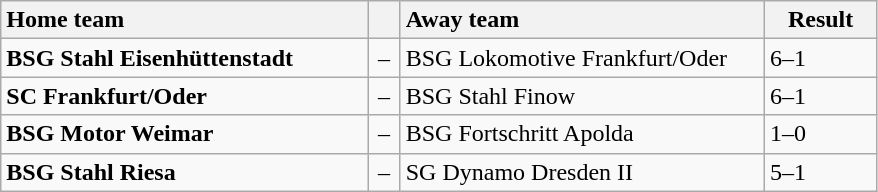<table class="wikitable" style="width:585px;">
<tr>
<th style="width:250px; text-align:left;">Home team</th>
<th style="width:15px;"></th>
<th style="width:250px; text-align:left;">Away team</th>
<th style="width:70px;" align="center;">Result</th>
</tr>
<tr>
<td><strong>BSG Stahl Eisenhüttenstadt</strong></td>
<td style="text-align:center;">–</td>
<td>BSG Lokomotive Frankfurt/Oder</td>
<td>6–1</td>
</tr>
<tr>
<td><strong>SC Frankfurt/Oder</strong></td>
<td style="text-align:center;">–</td>
<td>BSG Stahl Finow</td>
<td>6–1</td>
</tr>
<tr>
<td><strong>BSG Motor Weimar</strong></td>
<td style="text-align:center;">–</td>
<td>BSG Fortschritt Apolda</td>
<td>1–0</td>
</tr>
<tr>
<td><strong>BSG Stahl Riesa</strong></td>
<td style="text-align:center;">–</td>
<td>SG Dynamo Dresden II</td>
<td>5–1</td>
</tr>
</table>
